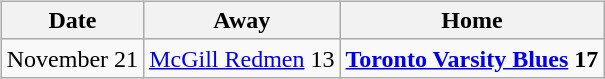<table cellspacing="10">
<tr>
<td valign="top"><br><table class="wikitable">
<tr>
<th>Date</th>
<th>Away</th>
<th>Home</th>
</tr>
<tr>
<td>November 21</td>
<td><a href='#'>McGill Redmen</a> 13</td>
<td><strong><a href='#'>Toronto Varsity Blues</a> 17</strong></td>
</tr>
</table>
</td>
</tr>
</table>
